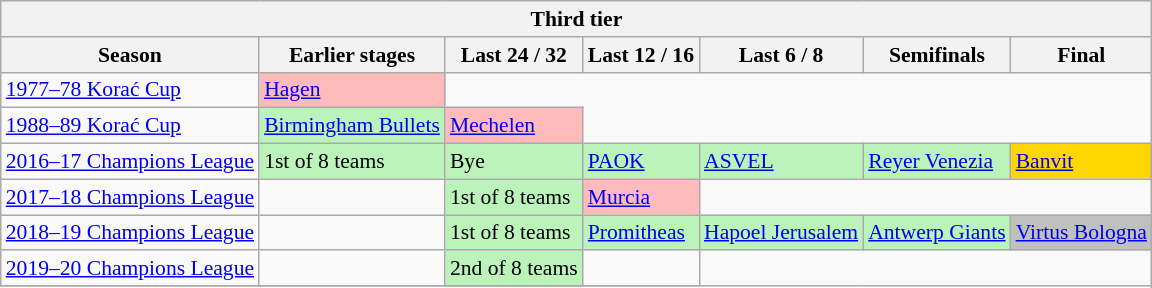<table class="wikitable" style="font-size:90%">
<tr>
<th colspan=7>Third tier</th>
</tr>
<tr>
<th>Season</th>
<th>Earlier stages</th>
<th>Last 24 / 32</th>
<th>Last 12 / 16</th>
<th>Last 6 / 8</th>
<th>Semifinals</th>
<th>Final</th>
</tr>
<tr>
<td><a href='#'>1977–78 Korać Cup</a></td>
<td bgcolor=#FFBBBB> <a href='#'>Hagen</a></td>
</tr>
<tr>
<td><a href='#'>1988–89 Korać Cup</a></td>
<td bgcolor=#BBF3BB> <a href='#'>Birmingham Bullets</a></td>
<td bgcolor=#FFBBBB> <a href='#'>Mechelen</a></td>
</tr>
<tr>
<td><a href='#'>2016–17 Champions League</a></td>
<td bgcolor=#BBF3BB>1st of 8 teams</td>
<td bgcolor=#BBF3BB>Bye</td>
<td bgcolor=#BBF3BB> <a href='#'>PAOK</a></td>
<td bgcolor=#BBF3BB> <a href='#'>ASVEL</a></td>
<td bgcolor=#BBF3BB> <a href='#'>Reyer Venezia</a></td>
<td bgcolor=gold> <a href='#'>Banvit</a></td>
</tr>
<tr>
<td><a href='#'>2017–18 Champions League</a></td>
<td></td>
<td bgcolor=#BBF3BB>1st of 8 teams</td>
<td bgcolor=#FFBBBB> <a href='#'>Murcia</a></td>
</tr>
<tr>
<td><a href='#'>2018–19 Champions League</a></td>
<td></td>
<td bgcolor=#BBF3BB>1st of 8 teams</td>
<td bgcolor=#BBF3BB> <a href='#'>Promitheas</a></td>
<td bgcolor=#BBF3BB> <a href='#'>Hapoel Jerusalem</a></td>
<td bgcolor=#BBF3BB> <a href='#'>Antwerp Giants</a></td>
<td bgcolor=silver> <a href='#'>Virtus Bologna</a></td>
</tr>
<tr>
<td><a href='#'>2019–20 Champions League</a></td>
<td></td>
<td bgcolor=#BBF3BB>2nd of 8 teams</td>
<td></td>
</tr>
<tr>
</tr>
</table>
